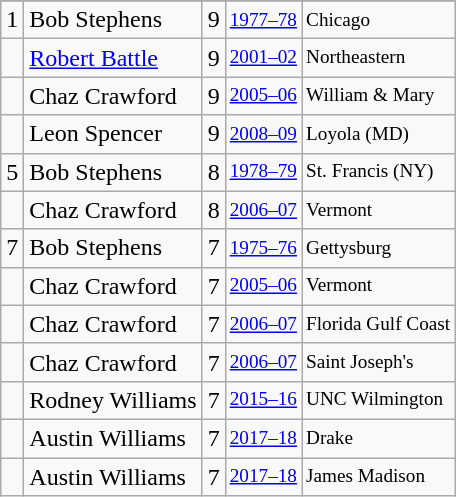<table class="wikitable">
<tr>
</tr>
<tr>
<td>1</td>
<td>Bob Stephens</td>
<td>9</td>
<td style="font-size:80%;"><a href='#'>1977–78</a></td>
<td style="font-size:80%;">Chicago</td>
</tr>
<tr>
<td></td>
<td><a href='#'>Robert Battle</a></td>
<td>9</td>
<td style="font-size:80%;"><a href='#'>2001–02</a></td>
<td style="font-size:80%;">Northeastern</td>
</tr>
<tr>
<td></td>
<td>Chaz Crawford</td>
<td>9</td>
<td style="font-size:80%;"><a href='#'>2005–06</a></td>
<td style="font-size:80%;">William & Mary</td>
</tr>
<tr>
<td></td>
<td>Leon Spencer</td>
<td>9</td>
<td style="font-size:80%;"><a href='#'>2008–09</a></td>
<td style="font-size:80%;">Loyola (MD)</td>
</tr>
<tr>
<td>5</td>
<td>Bob Stephens</td>
<td>8</td>
<td style="font-size:80%;"><a href='#'>1978–79</a></td>
<td style="font-size:80%;">St. Francis (NY)</td>
</tr>
<tr>
<td></td>
<td>Chaz Crawford</td>
<td>8</td>
<td style="font-size:80%;"><a href='#'>2006–07</a></td>
<td style="font-size:80%;">Vermont</td>
</tr>
<tr>
<td>7</td>
<td>Bob Stephens</td>
<td>7</td>
<td style="font-size:80%;"><a href='#'>1975–76</a></td>
<td style="font-size:80%;">Gettysburg</td>
</tr>
<tr>
<td></td>
<td>Chaz Crawford</td>
<td>7</td>
<td style="font-size:80%;"><a href='#'>2005–06</a></td>
<td style="font-size:80%;">Vermont</td>
</tr>
<tr>
<td></td>
<td>Chaz Crawford</td>
<td>7</td>
<td style="font-size:80%;"><a href='#'>2006–07</a></td>
<td style="font-size:80%;">Florida Gulf Coast</td>
</tr>
<tr>
<td></td>
<td>Chaz Crawford</td>
<td>7</td>
<td style="font-size:80%;"><a href='#'>2006–07</a></td>
<td style="font-size:80%;">Saint Joseph's</td>
</tr>
<tr>
<td></td>
<td>Rodney Williams</td>
<td>7</td>
<td style="font-size:80%;"><a href='#'>2015–16</a></td>
<td style="font-size:80%;">UNC Wilmington</td>
</tr>
<tr>
<td></td>
<td>Austin Williams</td>
<td>7</td>
<td style="font-size:80%;"><a href='#'>2017–18</a></td>
<td style="font-size:80%;">Drake</td>
</tr>
<tr>
<td></td>
<td>Austin Williams</td>
<td>7</td>
<td style="font-size:80%;"><a href='#'>2017–18</a></td>
<td style="font-size:80%;">James Madison</td>
</tr>
</table>
